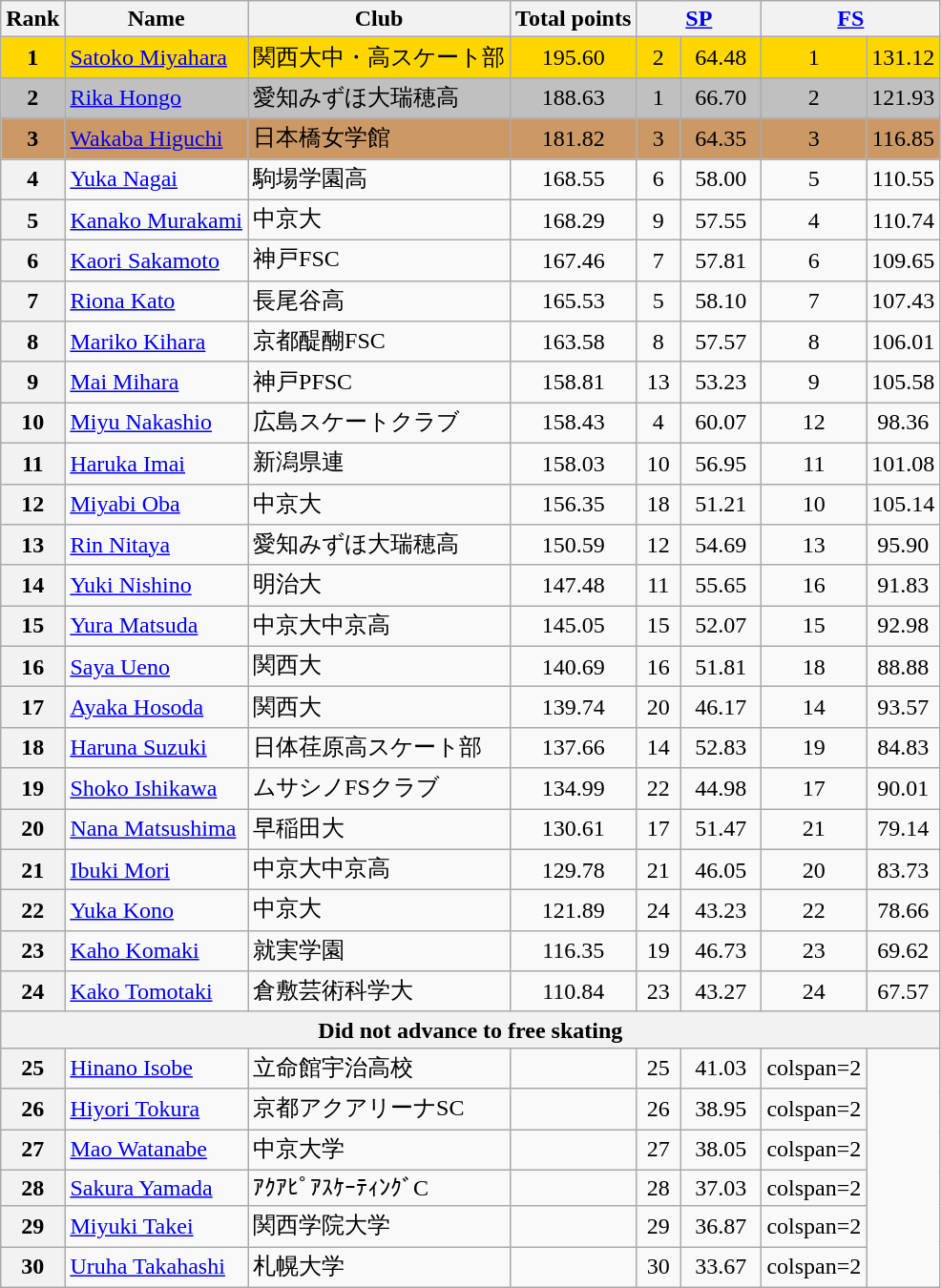<table class="wikitable sortable">
<tr>
<th>Rank</th>
<th>Name</th>
<th>Club</th>
<th>Total points</th>
<th colspan="2" width="80px"><a href='#'>SP</a></th>
<th colspan="2" width="80px"><a href='#'>FS</a></th>
</tr>
<tr bgcolor="gold">
<td align="center"><strong>1</strong></td>
<td><a href='#'>Satoko Miyahara</a></td>
<td>関西大中・高スケート部</td>
<td align="center">195.60</td>
<td align="center">2</td>
<td align="center">64.48</td>
<td align="center">1</td>
<td align="center">131.12</td>
</tr>
<tr bgcolor="silver">
<td align="center"><strong>2</strong></td>
<td><a href='#'>Rika Hongo</a></td>
<td>愛知みずほ大瑞穂高</td>
<td align="center">188.63</td>
<td align="center">1</td>
<td align="center">66.70</td>
<td align="center">2</td>
<td align="center">121.93</td>
</tr>
<tr bgcolor="cc9966">
<td align="center"><strong>3</strong></td>
<td><a href='#'>Wakaba Higuchi</a></td>
<td>日本橋女学館</td>
<td align="center">181.82</td>
<td align="center">3</td>
<td align="center">64.35</td>
<td align="center">3</td>
<td align="center">116.85</td>
</tr>
<tr>
<th>4</th>
<td><a href='#'>Yuka Nagai</a></td>
<td>駒場学園高</td>
<td align="center">168.55</td>
<td align="center">6</td>
<td align="center">58.00</td>
<td align="center">5</td>
<td align="center">110.55</td>
</tr>
<tr>
<th>5</th>
<td><a href='#'>Kanako Murakami</a></td>
<td>中京大</td>
<td align="center">168.29</td>
<td align="center">9</td>
<td align="center">57.55</td>
<td align="center">4</td>
<td align="center">110.74</td>
</tr>
<tr>
<th>6</th>
<td><a href='#'>Kaori Sakamoto</a></td>
<td>神戸FSC</td>
<td align="center">167.46</td>
<td align="center">7</td>
<td align="center">57.81</td>
<td align="center">6</td>
<td align="center">109.65</td>
</tr>
<tr>
<th>7</th>
<td><a href='#'>Riona Kato</a></td>
<td>長尾谷高</td>
<td align="center">165.53</td>
<td align="center">5</td>
<td align="center">58.10</td>
<td align="center">7</td>
<td align="center">107.43</td>
</tr>
<tr>
<th>8</th>
<td><a href='#'>Mariko Kihara</a></td>
<td>京都醍醐FSC</td>
<td align="center">163.58</td>
<td align="center">8</td>
<td align="center">57.57</td>
<td align="center">8</td>
<td align="center">106.01</td>
</tr>
<tr>
<th>9</th>
<td><a href='#'>Mai Mihara</a></td>
<td>神戸PFSC</td>
<td align="center">158.81</td>
<td align="center">13</td>
<td align="center">53.23</td>
<td align="center">9</td>
<td align="center">105.58</td>
</tr>
<tr>
<th>10</th>
<td><a href='#'>Miyu Nakashio</a></td>
<td>広島スケートクラブ</td>
<td align="center">158.43</td>
<td align="center">4</td>
<td align="center">60.07</td>
<td align="center">12</td>
<td align="center">98.36</td>
</tr>
<tr>
<th>11</th>
<td><a href='#'>Haruka Imai</a></td>
<td>新潟県連</td>
<td align="center">158.03</td>
<td align="center">10</td>
<td align="center">56.95</td>
<td align="center">11</td>
<td align="center">101.08</td>
</tr>
<tr>
<th>12</th>
<td><a href='#'>Miyabi Oba</a></td>
<td>中京大</td>
<td align="center">156.35</td>
<td align="center">18</td>
<td align="center">51.21</td>
<td align="center">10</td>
<td align="center">105.14</td>
</tr>
<tr>
<th>13</th>
<td><a href='#'>Rin Nitaya</a></td>
<td>愛知みずほ大瑞穂高</td>
<td align="center">150.59</td>
<td align="center">12</td>
<td align="center">54.69</td>
<td align="center">13</td>
<td align="center">95.90</td>
</tr>
<tr>
<th>14</th>
<td><a href='#'>Yuki Nishino</a></td>
<td>明治大</td>
<td align="center">147.48</td>
<td align="center">11</td>
<td align="center">55.65</td>
<td align="center">16</td>
<td align="center">91.83</td>
</tr>
<tr>
<th>15</th>
<td><a href='#'>Yura Matsuda</a></td>
<td>中京大中京高</td>
<td align="center">145.05</td>
<td align="center">15</td>
<td align="center">52.07</td>
<td align="center">15</td>
<td align="center">92.98</td>
</tr>
<tr>
<th>16</th>
<td><a href='#'>Saya Ueno</a></td>
<td>関西大</td>
<td align="center">140.69</td>
<td align="center">16</td>
<td align="center">51.81</td>
<td align="center">18</td>
<td align="center">88.88</td>
</tr>
<tr>
<th>17</th>
<td><a href='#'>Ayaka Hosoda</a></td>
<td>関西大</td>
<td align="center">139.74</td>
<td align="center">20</td>
<td align="center">46.17</td>
<td align="center">14</td>
<td align="center">93.57</td>
</tr>
<tr>
<th>18</th>
<td><a href='#'>Haruna Suzuki</a></td>
<td>日体荏原高スケート部</td>
<td align="center">137.66</td>
<td align="center">14</td>
<td align="center">52.83</td>
<td align="center">19</td>
<td align="center">84.83</td>
</tr>
<tr>
<th>19</th>
<td><a href='#'>Shoko Ishikawa</a></td>
<td>ムサシノFSクラブ</td>
<td align="center">134.99</td>
<td align="center">22</td>
<td align="center">44.98</td>
<td align="center">17</td>
<td align="center">90.01</td>
</tr>
<tr>
<th>20</th>
<td><a href='#'>Nana Matsushima</a></td>
<td>早稲田大</td>
<td align="center">130.61</td>
<td align="center">17</td>
<td align="center">51.47</td>
<td align="center">21</td>
<td align="center">79.14</td>
</tr>
<tr>
<th>21</th>
<td><a href='#'>Ibuki Mori</a></td>
<td>中京大中京高</td>
<td align="center">129.78</td>
<td align="center">21</td>
<td align="center">46.05</td>
<td align="center">20</td>
<td align="center">83.73</td>
</tr>
<tr>
<th>22</th>
<td><a href='#'>Yuka Kono</a></td>
<td>中京大</td>
<td align="center">121.89</td>
<td align="center">24</td>
<td align="center">43.23</td>
<td align="center">22</td>
<td align="center">78.66</td>
</tr>
<tr>
<th>23</th>
<td><a href='#'>Kaho Komaki</a></td>
<td>就実学園</td>
<td align="center">116.35</td>
<td align="center">19</td>
<td align="center">46.73</td>
<td align="center">23</td>
<td align="center">69.62</td>
</tr>
<tr>
<th>24</th>
<td><a href='#'>Kako Tomotaki</a></td>
<td>倉敷芸術科学大</td>
<td align="center">110.84</td>
<td align="center">23</td>
<td align="center">43.27</td>
<td align="center">24</td>
<td align="center">67.57</td>
</tr>
<tr>
<th colspan=8>Did not advance to free skating</th>
</tr>
<tr>
<th>25</th>
<td><a href='#'>Hinano Isobe</a></td>
<td>立命館宇治高校</td>
<td></td>
<td align="center">25</td>
<td align="center">41.03</td>
<td>colspan=2 </td>
</tr>
<tr>
<th>26</th>
<td><a href='#'>Hiyori Tokura</a></td>
<td>京都アクアリーナSC</td>
<td></td>
<td align="center">26</td>
<td align="center">38.95</td>
<td>colspan=2 </td>
</tr>
<tr>
<th>27</th>
<td><a href='#'>Mao Watanabe</a></td>
<td>中京大学</td>
<td></td>
<td align="center">27</td>
<td align="center">38.05</td>
<td>colspan=2 </td>
</tr>
<tr>
<th>28</th>
<td><a href='#'>Sakura Yamada</a></td>
<td>ｱｸｱﾋﾟｱｽｹｰﾃｨﾝｸﾞC</td>
<td></td>
<td align="center">28</td>
<td align="center">37.03</td>
<td>colspan=2 </td>
</tr>
<tr>
<th>29</th>
<td><a href='#'>Miyuki Takei</a></td>
<td>関西学院大学</td>
<td></td>
<td align="center">29</td>
<td align="center">36.87</td>
<td>colspan=2 </td>
</tr>
<tr>
<th>30</th>
<td><a href='#'>Uruha Takahashi</a></td>
<td>札幌大学</td>
<td></td>
<td align="center">30</td>
<td align="center">33.67</td>
<td>colspan=2 </td>
</tr>
</table>
